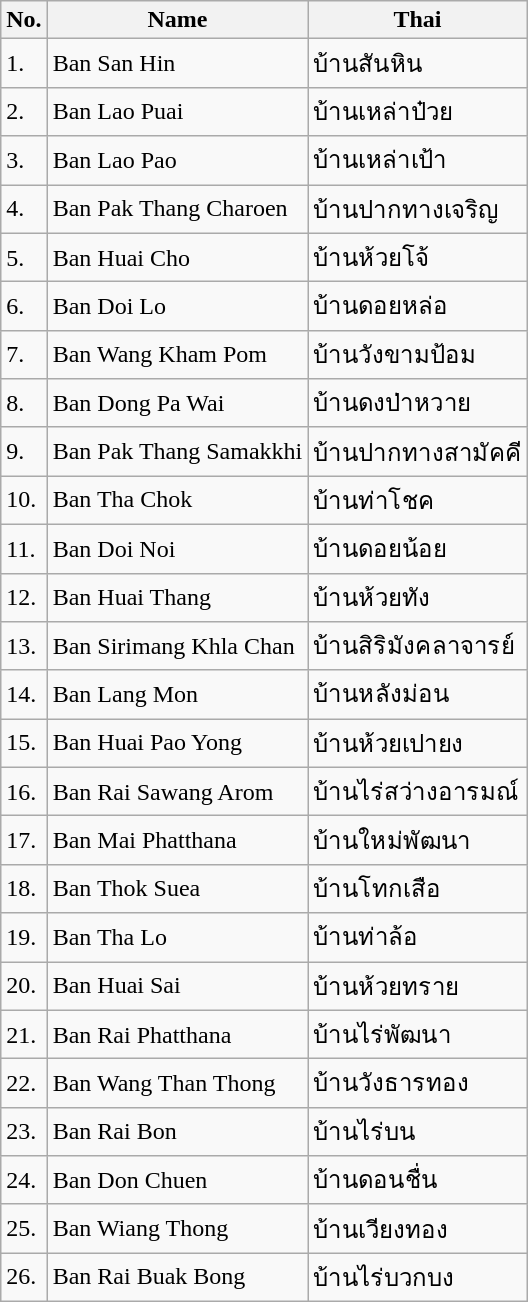<table class="wikitable sortable">
<tr>
<th>No.</th>
<th>Name</th>
<th>Thai</th>
</tr>
<tr>
<td>1.</td>
<td>Ban San Hin</td>
<td>บ้านสันหิน</td>
</tr>
<tr>
<td>2.</td>
<td>Ban Lao Puai</td>
<td>บ้านเหล่าป๋วย</td>
</tr>
<tr>
<td>3.</td>
<td>Ban Lao Pao</td>
<td>บ้านเหล่าเป้า</td>
</tr>
<tr>
<td>4.</td>
<td>Ban Pak Thang Charoen</td>
<td>บ้านปากทางเจริญ</td>
</tr>
<tr>
<td>5.</td>
<td>Ban Huai Cho</td>
<td>บ้านห้วยโจ้</td>
</tr>
<tr>
<td>6.</td>
<td>Ban Doi Lo</td>
<td>บ้านดอยหล่อ</td>
</tr>
<tr>
<td>7.</td>
<td>Ban Wang Kham Pom</td>
<td>บ้านวังขามป้อม</td>
</tr>
<tr>
<td>8.</td>
<td>Ban Dong Pa Wai</td>
<td>บ้านดงป่าหวาย</td>
</tr>
<tr>
<td>9.</td>
<td>Ban Pak Thang Samakkhi</td>
<td>บ้านปากทางสามัคคี</td>
</tr>
<tr>
<td>10.</td>
<td>Ban Tha Chok</td>
<td>บ้านท่าโชค</td>
</tr>
<tr>
<td>11.</td>
<td>Ban Doi Noi</td>
<td>บ้านดอยน้อย</td>
</tr>
<tr>
<td>12.</td>
<td>Ban Huai Thang</td>
<td>บ้านห้วยทัง</td>
</tr>
<tr>
<td>13.</td>
<td>Ban Sirimang Khla Chan</td>
<td>บ้านสิริมังคลาจารย์</td>
</tr>
<tr>
<td>14.</td>
<td>Ban Lang Mon</td>
<td>บ้านหลังม่อน</td>
</tr>
<tr>
<td>15.</td>
<td>Ban Huai Pao Yong</td>
<td>บ้านห้วยเปายง</td>
</tr>
<tr>
<td>16.</td>
<td>Ban Rai Sawang Arom</td>
<td>บ้านไร่สว่างอารมณ์</td>
</tr>
<tr>
<td>17.</td>
<td>Ban Mai Phatthana</td>
<td>บ้านใหม่พัฒนา</td>
</tr>
<tr>
<td>18.</td>
<td>Ban Thok Suea</td>
<td>บ้านโทกเสือ</td>
</tr>
<tr>
<td>19.</td>
<td>Ban Tha Lo</td>
<td>บ้านท่าล้อ</td>
</tr>
<tr>
<td>20.</td>
<td>Ban Huai Sai</td>
<td>บ้านห้วยทราย</td>
</tr>
<tr>
<td>21.</td>
<td>Ban Rai Phatthana</td>
<td>บ้านไร่พัฒนา</td>
</tr>
<tr>
<td>22.</td>
<td>Ban Wang Than Thong</td>
<td>บ้านวังธารทอง</td>
</tr>
<tr>
<td>23.</td>
<td>Ban Rai Bon</td>
<td>บ้านไร่บน</td>
</tr>
<tr>
<td>24.</td>
<td>Ban Don Chuen</td>
<td>บ้านดอนชื่น</td>
</tr>
<tr>
<td>25.</td>
<td>Ban Wiang Thong</td>
<td>บ้านเวียงทอง</td>
</tr>
<tr>
<td>26.</td>
<td>Ban Rai Buak Bong</td>
<td>บ้านไร่บวกบง</td>
</tr>
</table>
